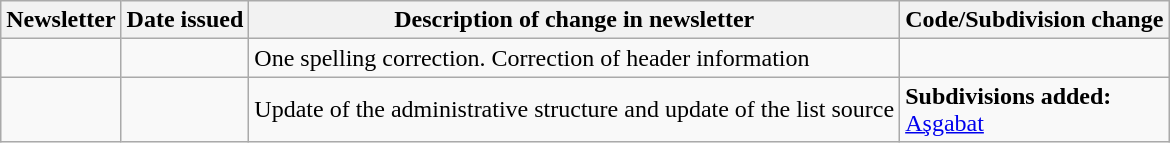<table class="wikitable">
<tr>
<th>Newsletter</th>
<th>Date issued</th>
<th>Description of change in newsletter</th>
<th>Code/Subdivision change</th>
</tr>
<tr>
<td id="I-4"></td>
<td></td>
<td>One spelling correction. Correction of header information</td>
<td></td>
</tr>
<tr>
<td id="II-2"></td>
<td></td>
<td>Update of the administrative structure and update of the list source</td>
<td style=white-space:nowrap><strong>Subdivisions added:</strong><br>  <a href='#'>Aşgabat</a></td>
</tr>
</table>
